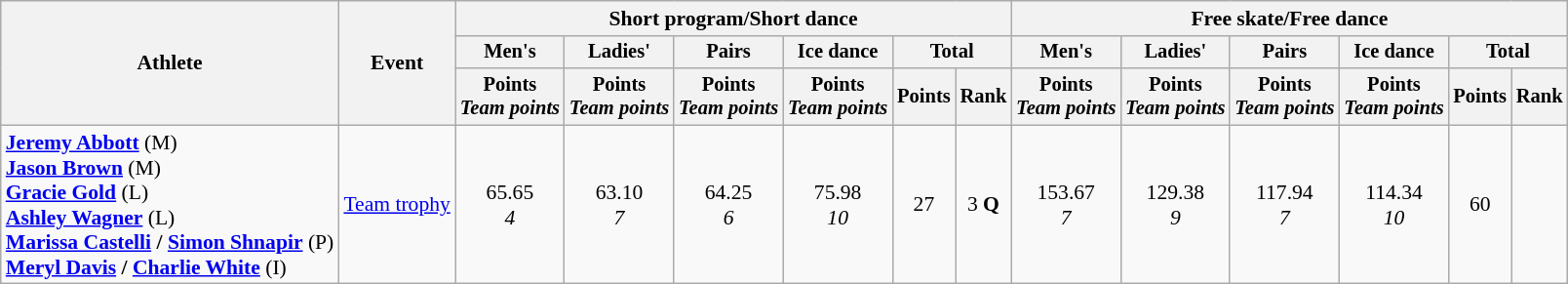<table class=wikitable style=font-size:90%;text-align:center>
<tr>
<th rowspan=3>Athlete</th>
<th rowspan=3>Event</th>
<th colspan=6>Short program/Short dance</th>
<th colspan=6>Free skate/Free dance</th>
</tr>
<tr style=font-size:95%>
<th>Men's</th>
<th>Ladies'</th>
<th>Pairs</th>
<th>Ice dance</th>
<th colspan=2>Total</th>
<th>Men's</th>
<th>Ladies'</th>
<th>Pairs</th>
<th>Ice dance</th>
<th colspan=2>Total</th>
</tr>
<tr style=font-size:95%>
<th>Points<br><em>Team points</em></th>
<th>Points<br><em>Team points</em></th>
<th>Points<br><em>Team points</em></th>
<th>Points<br><em>Team points</em></th>
<th>Points</th>
<th>Rank</th>
<th>Points<br><em>Team points</em></th>
<th>Points<br><em>Team points</em></th>
<th>Points<br><em>Team points</em></th>
<th>Points<br><em>Team points</em></th>
<th>Points</th>
<th>Rank</th>
</tr>
<tr>
<td align=left><strong><a href='#'>Jeremy Abbott</a></strong> (M)<br><strong><a href='#'>Jason Brown</a></strong> (M)<br><strong><a href='#'>Gracie Gold</a></strong> (L)<br><strong><a href='#'>Ashley Wagner</a></strong> (L)<br><strong><a href='#'>Marissa Castelli</a> / <a href='#'>Simon Shnapir</a></strong> (P)<br><strong><a href='#'>Meryl Davis</a> / <a href='#'>Charlie White</a></strong> (I)</td>
<td align=left><a href='#'>Team trophy</a></td>
<td>65.65<br><em>4</em></td>
<td>63.10<br><em>7</em></td>
<td>64.25<br><em>6</em></td>
<td>75.98<br><em>10</em></td>
<td>27</td>
<td>3 <strong>Q</strong></td>
<td>153.67<br><em>7</em></td>
<td>129.38<br><em>9</em></td>
<td>117.94<br><em>7</em></td>
<td>114.34<br><em>10</em></td>
<td>60</td>
<td></td>
</tr>
</table>
